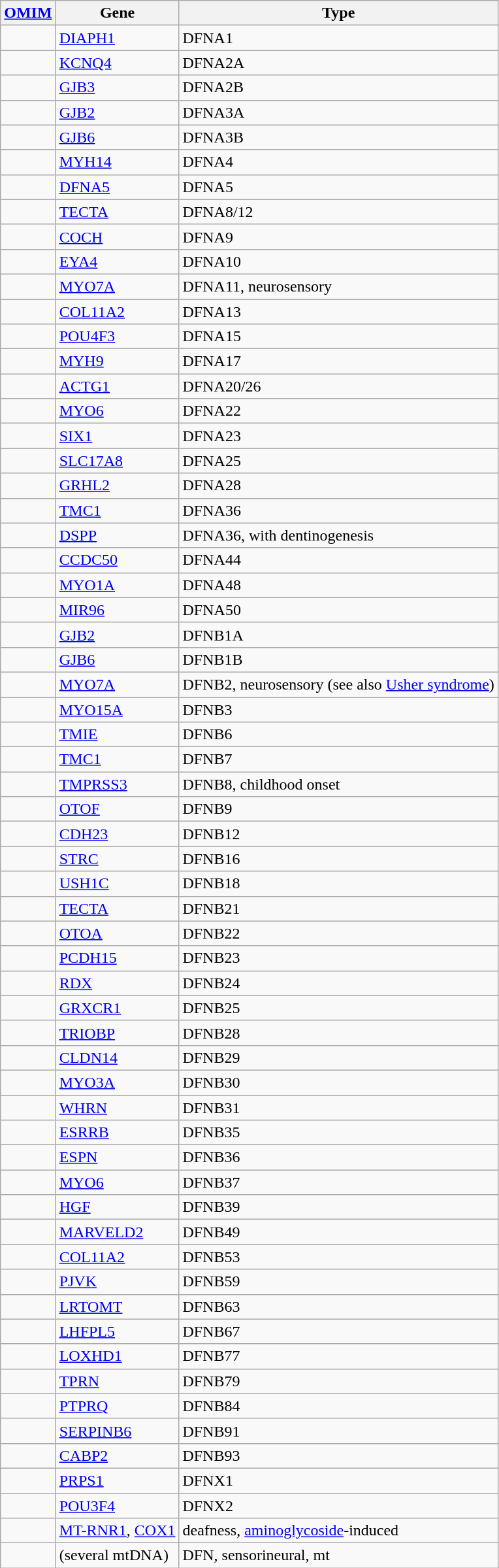<table class="sortable wikitable">
<tr>
<th><a href='#'>OMIM</a></th>
<th>Gene</th>
<th>Type</th>
</tr>
<tr>
<td></td>
<td><a href='#'>DIAPH1</a></td>
<td>DFNA1</td>
</tr>
<tr>
<td></td>
<td><a href='#'>KCNQ4</a></td>
<td>DFNA2A</td>
</tr>
<tr>
<td></td>
<td><a href='#'>GJB3</a></td>
<td>DFNA2B</td>
</tr>
<tr>
<td></td>
<td><a href='#'>GJB2</a></td>
<td>DFNA3A</td>
</tr>
<tr>
<td></td>
<td><a href='#'>GJB6</a></td>
<td>DFNA3B</td>
</tr>
<tr>
<td></td>
<td><a href='#'>MYH14</a></td>
<td>DFNA4</td>
</tr>
<tr>
<td></td>
<td><a href='#'>DFNA5</a></td>
<td>DFNA5</td>
</tr>
<tr>
<td></td>
<td><a href='#'>TECTA</a></td>
<td>DFNA8/12</td>
</tr>
<tr>
<td></td>
<td><a href='#'>COCH</a></td>
<td>DFNA9</td>
</tr>
<tr>
<td></td>
<td><a href='#'>EYA4</a></td>
<td>DFNA10</td>
</tr>
<tr>
<td></td>
<td><a href='#'>MYO7A</a></td>
<td>DFNA11, neurosensory</td>
</tr>
<tr>
<td></td>
<td><a href='#'>COL11A2</a></td>
<td>DFNA13</td>
</tr>
<tr>
<td></td>
<td><a href='#'>POU4F3</a></td>
<td>DFNA15</td>
</tr>
<tr>
<td></td>
<td><a href='#'>MYH9</a></td>
<td>DFNA17</td>
</tr>
<tr>
<td></td>
<td><a href='#'>ACTG1</a></td>
<td>DFNA20/26</td>
</tr>
<tr>
<td></td>
<td><a href='#'>MYO6</a></td>
<td>DFNA22</td>
</tr>
<tr>
<td></td>
<td><a href='#'>SIX1</a></td>
<td>DFNA23</td>
</tr>
<tr>
<td></td>
<td><a href='#'>SLC17A8</a></td>
<td>DFNA25</td>
</tr>
<tr>
<td></td>
<td><a href='#'>GRHL2</a></td>
<td>DFNA28</td>
</tr>
<tr>
<td></td>
<td><a href='#'>TMC1</a></td>
<td>DFNA36</td>
</tr>
<tr>
<td></td>
<td><a href='#'>DSPP</a></td>
<td>DFNA36, with dentinogenesis</td>
</tr>
<tr>
<td></td>
<td><a href='#'>CCDC50</a></td>
<td>DFNA44</td>
</tr>
<tr>
<td></td>
<td><a href='#'>MYO1A</a></td>
<td>DFNA48</td>
</tr>
<tr>
<td></td>
<td><a href='#'>MIR96</a></td>
<td>DFNA50</td>
</tr>
<tr>
<td></td>
<td><a href='#'>GJB2</a></td>
<td>DFNB1A</td>
</tr>
<tr>
<td></td>
<td><a href='#'>GJB6</a></td>
<td>DFNB1B</td>
</tr>
<tr>
<td></td>
<td><a href='#'>MYO7A</a></td>
<td>DFNB2, neurosensory (see also <a href='#'>Usher syndrome</a>)</td>
</tr>
<tr>
<td></td>
<td><a href='#'>MYO15A</a></td>
<td>DFNB3</td>
</tr>
<tr>
<td></td>
<td><a href='#'>TMIE</a></td>
<td>DFNB6</td>
</tr>
<tr>
<td></td>
<td><a href='#'>TMC1</a></td>
<td>DFNB7</td>
</tr>
<tr>
<td></td>
<td><a href='#'>TMPRSS3</a></td>
<td>DFNB8, childhood onset</td>
</tr>
<tr>
<td></td>
<td><a href='#'>OTOF</a></td>
<td>DFNB9</td>
</tr>
<tr>
<td></td>
<td><a href='#'>CDH23</a></td>
<td>DFNB12</td>
</tr>
<tr>
<td></td>
<td><a href='#'>STRC</a></td>
<td>DFNB16</td>
</tr>
<tr>
<td></td>
<td><a href='#'>USH1C</a></td>
<td>DFNB18</td>
</tr>
<tr>
<td></td>
<td><a href='#'>TECTA</a></td>
<td>DFNB21</td>
</tr>
<tr>
<td></td>
<td><a href='#'>OTOA</a></td>
<td>DFNB22</td>
</tr>
<tr>
<td></td>
<td><a href='#'>PCDH15</a></td>
<td>DFNB23</td>
</tr>
<tr>
<td></td>
<td><a href='#'>RDX</a></td>
<td>DFNB24</td>
</tr>
<tr>
<td></td>
<td><a href='#'>GRXCR1</a></td>
<td>DFNB25</td>
</tr>
<tr>
<td></td>
<td><a href='#'>TRIOBP</a></td>
<td>DFNB28</td>
</tr>
<tr>
<td></td>
<td><a href='#'>CLDN14</a></td>
<td>DFNB29</td>
</tr>
<tr>
<td></td>
<td><a href='#'>MYO3A</a></td>
<td>DFNB30</td>
</tr>
<tr>
<td></td>
<td><a href='#'>WHRN</a></td>
<td>DFNB31</td>
</tr>
<tr>
<td></td>
<td><a href='#'>ESRRB</a></td>
<td>DFNB35</td>
</tr>
<tr>
<td></td>
<td><a href='#'>ESPN</a></td>
<td>DFNB36</td>
</tr>
<tr>
<td></td>
<td><a href='#'>MYO6</a></td>
<td>DFNB37</td>
</tr>
<tr>
<td></td>
<td><a href='#'>HGF</a></td>
<td>DFNB39</td>
</tr>
<tr>
<td></td>
<td><a href='#'>MARVELD2</a></td>
<td>DFNB49</td>
</tr>
<tr>
<td></td>
<td><a href='#'>COL11A2</a></td>
<td>DFNB53</td>
</tr>
<tr>
<td></td>
<td><a href='#'>PJVK</a></td>
<td>DFNB59</td>
</tr>
<tr>
<td></td>
<td><a href='#'>LRTOMT</a></td>
<td>DFNB63</td>
</tr>
<tr>
<td></td>
<td><a href='#'>LHFPL5</a></td>
<td>DFNB67</td>
</tr>
<tr>
<td></td>
<td><a href='#'>LOXHD1</a></td>
<td>DFNB77</td>
</tr>
<tr>
<td></td>
<td><a href='#'>TPRN</a></td>
<td>DFNB79</td>
</tr>
<tr>
<td></td>
<td><a href='#'>PTPRQ</a></td>
<td>DFNB84</td>
</tr>
<tr>
<td></td>
<td><a href='#'>SERPINB6</a></td>
<td>DFNB91</td>
</tr>
<tr>
<td></td>
<td><a href='#'>CABP2</a></td>
<td>DFNB93</td>
</tr>
<tr>
<td></td>
<td><a href='#'>PRPS1</a></td>
<td>DFNX1</td>
</tr>
<tr>
<td></td>
<td><a href='#'>POU3F4</a></td>
<td>DFNX2</td>
</tr>
<tr>
<td></td>
<td><a href='#'>MT-RNR1</a>, <a href='#'>COX1</a></td>
<td>deafness, <a href='#'>aminoglycoside</a>-induced</td>
</tr>
<tr>
<td></td>
<td>(several mtDNA)</td>
<td>DFN, sensorineural, mt</td>
</tr>
</table>
